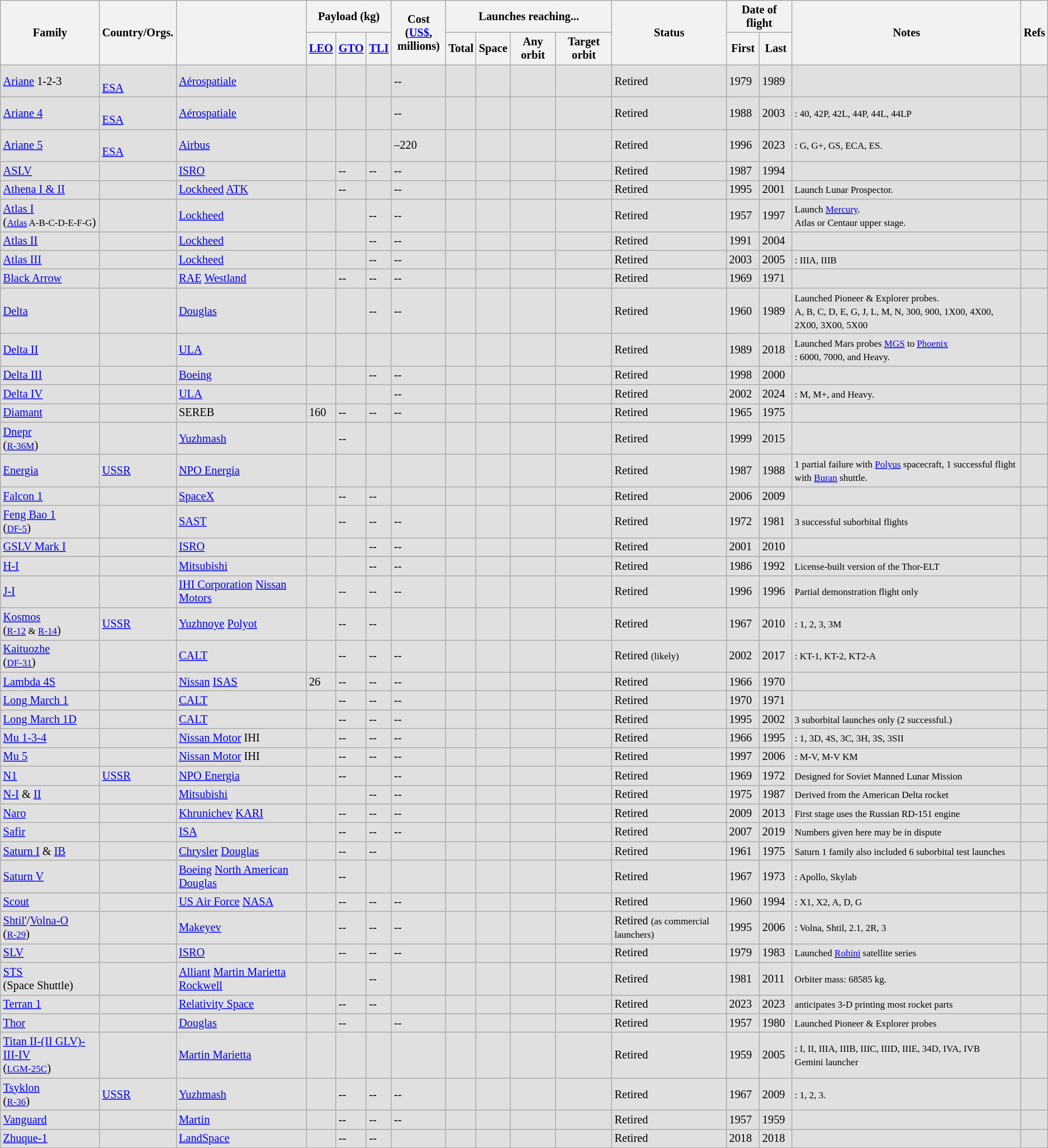<table class="wikitable sortable sticky-header-multi sort-under" style="font-size: 85%;">
<tr>
<th rowspan=2>Family</th>
<th rowspan=2>Country/Orgs.</th>
<th rowspan=2></th>
<th colspan=3>Payload (kg)</th>
<th rowspan=2>Cost (<a href='#'>US$</a>, <br>millions)</th>
<th colspan=4>Launches reaching...</th>
<th rowspan=2>Status</th>
<th colspan=2>Date of flight</th>
<th rowspan=2 class="unsortable">Notes</th>
<th rowspan=2 class="unsortable">Refs</th>
</tr>
<tr>
<th><a href='#'>LEO</a></th>
<th><a href='#'>GTO</a></th>
<th><a href='#'>TLI</a></th>
<th>Total</th>
<th>Space</th>
<th>Any orbit</th>
<th>Target orbit</th>
<th>First</th>
<th>Last</th>
</tr>
<tr style="background: #e0e0e0">
<td><a href='#'>Ariane</a> 1-2-3</td>
<td><br> <a href='#'>ESA</a></td>
<td><a href='#'>Aérospatiale</a></td>
<td></td>
<td></td>
<td></td>
<td>--</td>
<td></td>
<td></td>
<td></td>
<td></td>
<td>Retired</td>
<td>1979</td>
<td>1989</td>
<td></td>
<td></td>
</tr>
<tr style="background: #e0e0e0">
<td><a href='#'>Ariane 4</a></td>
<td><br> <a href='#'>ESA</a></td>
<td><a href='#'>Aérospatiale</a></td>
<td></td>
<td></td>
<td></td>
<td>--</td>
<td></td>
<td></td>
<td></td>
<td></td>
<td>Retired</td>
<td>1988</td>
<td>2003</td>
<td><small>: 40, 42P, 42L, 44P, 44L, 44LP</small></td>
<td></td>
</tr>
<tr style="background: #e0e0e0">
<td><a href='#'>Ariane 5</a></td>
<td><br> <a href='#'>ESA</a></td>
<td><a href='#'>Airbus</a></td>
<td></td>
<td></td>
<td></td>
<td>–220</td>
<td></td>
<td></td>
<td></td>
<td></td>
<td>Retired</td>
<td>1996</td>
<td>2023</td>
<td><small>: G, G+, GS, ECA, ES.</small></td>
<td></td>
</tr>
<tr style="background: #e0e0e0">
<td><a href='#'>ASLV</a></td>
<td></td>
<td><a href='#'>ISRO</a></td>
<td></td>
<td>--</td>
<td>--</td>
<td>--</td>
<td></td>
<td></td>
<td></td>
<td></td>
<td>Retired</td>
<td>1987</td>
<td>1994</td>
<td></td>
<td></td>
</tr>
<tr style="background: #e0e0e0">
<td><a href='#'>Athena I & II</a></td>
<td></td>
<td><a href='#'>Lockheed</a> <a href='#'>ATK</a></td>
<td></td>
<td>--</td>
<td></td>
<td>--</td>
<td></td>
<td></td>
<td></td>
<td></td>
<td>Retired</td>
<td>1995</td>
<td>2001</td>
<td><small>Launch Lunar Prospector.</small></td>
<td></td>
</tr>
<tr style="background: #e0e0e0">
<td><a href='#'>Atlas I</a><br>(<small><a href='#'>Atlas</a> A-B-C-D-E-F-G</small>)</td>
<td></td>
<td><a href='#'>Lockheed</a></td>
<td></td>
<td></td>
<td>--</td>
<td>--</td>
<td></td>
<td></td>
<td></td>
<td></td>
<td>Retired</td>
<td>1957</td>
<td>1997</td>
<td><small>Launch <a href='#'>Mercury</a>.<br>Atlas or Centaur upper stage.</small></td>
<td></td>
</tr>
<tr style="background: #e0e0e0">
<td><a href='#'>Atlas II</a></td>
<td></td>
<td><a href='#'>Lockheed</a></td>
<td></td>
<td></td>
<td>--</td>
<td>--</td>
<td></td>
<td></td>
<td></td>
<td></td>
<td>Retired</td>
<td>1991</td>
<td>2004</td>
<td></td>
<td></td>
</tr>
<tr style="background: #e0e0e0">
<td><a href='#'>Atlas III</a></td>
<td></td>
<td><a href='#'>Lockheed</a></td>
<td></td>
<td></td>
<td>--</td>
<td>--</td>
<td></td>
<td></td>
<td></td>
<td></td>
<td>Retired</td>
<td>2003</td>
<td>2005</td>
<td><small>: IIIA, IIIB</small></td>
<td></td>
</tr>
<tr style="background: #e0e0e0">
<td><a href='#'>Black Arrow</a></td>
<td></td>
<td><a href='#'>RAE</a> <a href='#'>Westland</a></td>
<td></td>
<td>--</td>
<td>--</td>
<td>--</td>
<td></td>
<td></td>
<td></td>
<td></td>
<td>Retired</td>
<td>1969</td>
<td>1971</td>
<td></td>
<td></td>
</tr>
<tr style="background: #e0e0e0">
<td><a href='#'>Delta</a></td>
<td></td>
<td><a href='#'>Douglas</a></td>
<td></td>
<td></td>
<td>--</td>
<td>--</td>
<td></td>
<td></td>
<td></td>
<td></td>
<td>Retired</td>
<td>1960</td>
<td>1989</td>
<td><small>Launched Pioneer & Explorer probes. <br> A, B, C, D, E, G, J, L, M, N, 300, 900, 1X00, 4X00, 2X00, 3X00, 5X00</small></td>
<td></td>
</tr>
<tr style="background: #e0e0e0">
<td><a href='#'>Delta II</a></td>
<td></td>
<td><a href='#'>ULA</a></td>
<td></td>
<td></td>
<td></td>
<td></td>
<td></td>
<td></td>
<td></td>
<td></td>
<td>Retired</td>
<td>1989</td>
<td>2018</td>
<td><small>Launched Mars probes <a href='#'>MGS</a> to <a href='#'>Phoenix</a><br>: 6000, 7000, and Heavy.</small></td>
<td></td>
</tr>
<tr style="background: #e0e0e0">
<td><a href='#'>Delta III</a></td>
<td></td>
<td><a href='#'>Boeing</a></td>
<td></td>
<td></td>
<td>--</td>
<td>--</td>
<td></td>
<td></td>
<td></td>
<td></td>
<td>Retired</td>
<td>1998</td>
<td>2000</td>
<td></td>
<td></td>
</tr>
<tr style="background: #e0e0e0">
<td><a href='#'>Delta IV</a></td>
<td></td>
<td><a href='#'>ULA</a></td>
<td></td>
<td></td>
<td></td>
<td>--</td>
<td></td>
<td></td>
<td></td>
<td></td>
<td>Retired</td>
<td>2002</td>
<td>2024</td>
<td><small>: M, M+, and Heavy.</small></td>
<td></td>
</tr>
<tr style="background: #e0e0e0">
<td><a href='#'>Diamant</a></td>
<td></td>
<td>SEREB</td>
<td>160</td>
<td>--</td>
<td>--</td>
<td>--</td>
<td></td>
<td></td>
<td></td>
<td></td>
<td>Retired</td>
<td>1965</td>
<td>1975</td>
<td></td>
<td></td>
</tr>
<tr style="background: #e0e0e0">
<td><a href='#'>Dnepr</a><br>(<small><a href='#'>R-36M</a></small>)</td>
<td><br></td>
<td><a href='#'>Yuzhmash</a></td>
<td></td>
<td>--</td>
<td></td>
<td></td>
<td></td>
<td></td>
<td></td>
<td></td>
<td>Retired</td>
<td>1999</td>
<td>2015</td>
<td></td>
<td></td>
</tr>
<tr style="background: #e0e0e0">
<td><a href='#'>Energia</a></td>
<td> <a href='#'>USSR</a></td>
<td><a href='#'>NPO Energia</a></td>
<td></td>
<td></td>
<td></td>
<td></td>
<td></td>
<td></td>
<td></td>
<td></td>
<td>Retired</td>
<td>1987</td>
<td>1988</td>
<td><small>1 partial failure with <a href='#'>Polyus</a> spacecraft, 1 successful flight with <a href='#'>Buran</a> shuttle.</small></td>
<td></td>
</tr>
<tr style="background: #e0e0e0">
<td><a href='#'>Falcon 1</a></td>
<td></td>
<td><a href='#'>SpaceX</a></td>
<td></td>
<td>--</td>
<td>--</td>
<td></td>
<td></td>
<td></td>
<td></td>
<td></td>
<td>Retired</td>
<td>2006</td>
<td>2009</td>
<td><br></td>
<td></td>
</tr>
<tr style="background: #e0e0e0">
<td><a href='#'>Feng Bao 1</a><br>(<small><a href='#'>DF-5</a></small>)</td>
<td></td>
<td><a href='#'>SAST</a></td>
<td></td>
<td>--</td>
<td>--</td>
<td>--</td>
<td></td>
<td></td>
<td></td>
<td></td>
<td>Retired</td>
<td>1972</td>
<td>1981</td>
<td><small>3 successful suborbital flights</small></td>
<td></td>
</tr>
<tr style="background: #e0e0e0">
<td><a href='#'>GSLV Mark I</a></td>
<td></td>
<td><a href='#'>ISRO</a></td>
<td></td>
<td></td>
<td>--</td>
<td>--</td>
<td></td>
<td></td>
<td></td>
<td></td>
<td>Retired</td>
<td>2001</td>
<td>2010</td>
<td></td>
<td></td>
</tr>
<tr style="background: #e0e0e0">
<td><a href='#'>H-I</a></td>
<td></td>
<td><a href='#'>Mitsubishi</a></td>
<td></td>
<td></td>
<td>--</td>
<td>--</td>
<td></td>
<td></td>
<td></td>
<td></td>
<td>Retired</td>
<td>1986</td>
<td>1992</td>
<td><small>License-built version of the Thor-ELT</small></td>
<td></td>
</tr>
<tr style="background: #e0e0e0">
<td><a href='#'>J-I</a></td>
<td></td>
<td><a href='#'>IHI Corporation</a> <a href='#'>Nissan Motors</a></td>
<td></td>
<td>--</td>
<td>--</td>
<td>--</td>
<td></td>
<td></td>
<td></td>
<td></td>
<td>Retired</td>
<td>1996</td>
<td>1996</td>
<td><small>Partial demonstration flight only</small></td>
<td></td>
</tr>
<tr style="background: #e0e0e0">
<td><a href='#'>Kosmos</a><br>(<small><a href='#'>R-12</a> & <a href='#'>R-14</a></small>)</td>
<td> <a href='#'>USSR</a></td>
<td><a href='#'>Yuzhnoye</a> <a href='#'>Polyot</a></td>
<td></td>
<td>--</td>
<td>--</td>
<td></td>
<td></td>
<td></td>
<td></td>
<td></td>
<td>Retired</td>
<td>1967</td>
<td>2010</td>
<td><small>: 1, 2, 3, 3M</small></td>
<td></td>
</tr>
<tr style="background: #e0e0e0">
<td><a href='#'>Kaituozhe</a><br>(<small><a href='#'>DF-31</a></small>)</td>
<td></td>
<td><a href='#'>CALT</a></td>
<td></td>
<td>--</td>
<td>--</td>
<td>--</td>
<td></td>
<td></td>
<td></td>
<td></td>
<td>Retired <small>(likely)</small></td>
<td>2002</td>
<td>2017</td>
<td><small>: KT-1, KT-2, KT2-A</small></td>
<td></td>
</tr>
<tr style="background: #e0e0e0">
<td><a href='#'>Lambda 4S</a></td>
<td></td>
<td><a href='#'>Nissan</a> <a href='#'>ISAS</a></td>
<td>26</td>
<td>--</td>
<td>--</td>
<td>--</td>
<td></td>
<td></td>
<td></td>
<td></td>
<td>Retired</td>
<td>1966</td>
<td>1970</td>
<td></td>
<td></td>
</tr>
<tr style="background: #e0e0e0">
<td><a href='#'>Long March 1</a></td>
<td></td>
<td><a href='#'>CALT</a></td>
<td></td>
<td>--</td>
<td>--</td>
<td>--</td>
<td></td>
<td></td>
<td></td>
<td></td>
<td>Retired</td>
<td>1970</td>
<td>1971</td>
<td><small></small></td>
<td></td>
</tr>
<tr style="background: #e0e0e0">
<td><a href='#'>Long March 1D</a></td>
<td></td>
<td><a href='#'>CALT</a></td>
<td></td>
<td>--</td>
<td>--</td>
<td>--</td>
<td></td>
<td></td>
<td></td>
<td></td>
<td>Retired</td>
<td>1995</td>
<td>2002</td>
<td><small>3 suborbital launches only (2 successful.)</small></td>
<td></td>
</tr>
<tr style="background: #e0e0e0">
<td><a href='#'>Mu 1-3-4</a></td>
<td></td>
<td><a href='#'>Nissan Motor</a> IHI</td>
<td></td>
<td>--</td>
<td>--</td>
<td>--</td>
<td></td>
<td></td>
<td></td>
<td></td>
<td>Retired</td>
<td>1966</td>
<td>1995</td>
<td><small>: 1, 3D, 4S, 3C, 3H, 3S, 3SII</small></td>
<td></td>
</tr>
<tr style="background: #e0e0e0">
<td><a href='#'>Mu 5</a></td>
<td></td>
<td><a href='#'>Nissan Motor</a> IHI</td>
<td></td>
<td>--</td>
<td>--</td>
<td>--</td>
<td></td>
<td></td>
<td></td>
<td></td>
<td>Retired</td>
<td>1997</td>
<td>2006</td>
<td><small>: M-V, M-V KM</small></td>
<td></td>
</tr>
<tr style="background: #e0e0e0">
<td><a href='#'>N1</a></td>
<td> <a href='#'>USSR</a></td>
<td><a href='#'>NPO Energia</a></td>
<td></td>
<td>--</td>
<td></td>
<td>--</td>
<td></td>
<td></td>
<td></td>
<td></td>
<td>Retired</td>
<td>1969</td>
<td>1972</td>
<td><small>Designed for Soviet Manned Lunar Mission</small></td>
<td></td>
</tr>
<tr style="background: #e0e0e0">
<td><a href='#'>N-I</a> & <a href='#'>II</a></td>
<td></td>
<td><a href='#'>Mitsubishi</a></td>
<td></td>
<td></td>
<td>--</td>
<td>--</td>
<td></td>
<td></td>
<td></td>
<td></td>
<td>Retired</td>
<td>1975</td>
<td>1987</td>
<td><small>Derived from the American Delta rocket</small></td>
<td></td>
</tr>
<tr style="background: #e0e0e0">
<td><a href='#'>Naro</a></td>
<td></td>
<td><a href='#'>Khrunichev</a> <a href='#'>KARI</a></td>
<td></td>
<td>--</td>
<td>--</td>
<td>--</td>
<td></td>
<td></td>
<td></td>
<td></td>
<td>Retired</td>
<td>2009</td>
<td>2013</td>
<td><small>First stage uses the Russian RD-151 engine</small></td>
<td></td>
</tr>
<tr style="background: #e0e0e0">
<td><a href='#'>Safir</a></td>
<td></td>
<td><a href='#'>ISA</a></td>
<td></td>
<td>--</td>
<td>--</td>
<td>--</td>
<td></td>
<td></td>
<td></td>
<td></td>
<td>Retired</td>
<td>2007</td>
<td>2019</td>
<td><small>Numbers given here may be in dispute</small></td>
<td></td>
</tr>
<tr style="background: #e0e0e0">
<td><a href='#'>Saturn I</a> & <a href='#'>IB</a></td>
<td></td>
<td><a href='#'>Chrysler</a> <a href='#'>Douglas</a></td>
<td></td>
<td>--</td>
<td>--</td>
<td></td>
<td></td>
<td></td>
<td></td>
<td></td>
<td>Retired</td>
<td>1961</td>
<td>1975</td>
<td><small>Saturn 1 family also included 6 suborbital test launches</small></td>
<td></td>
</tr>
<tr style="background: #e0e0e0">
<td><a href='#'>Saturn V</a></td>
<td></td>
<td><a href='#'>Boeing</a> <a href='#'>North American</a> <a href='#'>Douglas</a></td>
<td></td>
<td>--</td>
<td></td>
<td></td>
<td></td>
<td></td>
<td></td>
<td></td>
<td>Retired</td>
<td>1967</td>
<td>1973</td>
<td><small>: Apollo, Skylab</small></td>
<td></td>
</tr>
<tr style="background: #e0e0e0">
<td><a href='#'>Scout</a></td>
<td></td>
<td><a href='#'>US Air Force</a> <a href='#'>NASA</a></td>
<td></td>
<td>--</td>
<td>--</td>
<td>--</td>
<td></td>
<td></td>
<td></td>
<td></td>
<td>Retired</td>
<td>1960</td>
<td>1994</td>
<td><small>: X1, X2, A, D, G</small></td>
<td></td>
</tr>
<tr style="background: #e0e0e0">
<td><a href='#'>Shtil'</a>/<a href='#'>Volna-O</a><br>(<small><a href='#'>R-29</a></small>)</td>
<td></td>
<td><a href='#'>Makeyev</a></td>
<td></td>
<td>--</td>
<td>--</td>
<td>--</td>
<td></td>
<td></td>
<td></td>
<td></td>
<td>Retired <small>(as commercial launchers)</small></td>
<td>1995</td>
<td>2006</td>
<td><small>: Volna, Shtil, 2.1, 2R, 3</small></td>
<td></td>
</tr>
<tr style="background: #e0e0e0">
<td><a href='#'>SLV</a></td>
<td></td>
<td><a href='#'>ISRO</a></td>
<td></td>
<td>--</td>
<td>--</td>
<td>--</td>
<td></td>
<td></td>
<td></td>
<td></td>
<td>Retired</td>
<td>1979</td>
<td>1983</td>
<td><small>Launched <a href='#'>Rohini</a> satellite series</small></td>
<td></td>
</tr>
<tr style="background: #e0e0e0">
<td><a href='#'>STS</a><br>(Space Shuttle)</td>
<td></td>
<td><a href='#'>Alliant</a> <a href='#'>Martin Marietta</a> <a href='#'>Rockwell</a></td>
<td></td>
<td></td>
<td>--</td>
<td></td>
<td></td>
<td></td>
<td></td>
<td></td>
<td>Retired</td>
<td>1981</td>
<td>2011</td>
<td><small>Orbiter mass: 68585 kg.</small></td>
<td></td>
</tr>
<tr style="background: #e0e0e0">
<td><a href='#'>Terran 1</a></td>
<td></td>
<td><a href='#'>Relativity Space</a></td>
<td></td>
<td>--</td>
<td>--</td>
<td></td>
<td></td>
<td></td>
<td></td>
<td></td>
<td>Retired</td>
<td>2023</td>
<td>2023</td>
<td><small>anticipates 3-D printing most rocket parts</small></td>
<td></td>
</tr>
<tr style="background: #e0e0e0">
<td><a href='#'>Thor</a></td>
<td></td>
<td><a href='#'>Douglas</a></td>
<td></td>
<td>--</td>
<td></td>
<td>--</td>
<td></td>
<td></td>
<td></td>
<td></td>
<td>Retired</td>
<td>1957</td>
<td>1980</td>
<td><small>Launched Pioneer & Explorer probes</small></td>
<td></td>
</tr>
<tr style="background: #e0e0e0">
<td><a href='#'>Titan II-(II GLV)-III-IV</a><br>(<small><a href='#'>LGM-25C</a></small>)</td>
<td></td>
<td><a href='#'>Martin Marietta</a></td>
<td></td>
<td></td>
<td></td>
<td></td>
<td></td>
<td></td>
<td></td>
<td></td>
<td>Retired</td>
<td>1959</td>
<td>2005</td>
<td><small>: I, II, IIIA, IIIB, IIIC, IIID, IIIE, 34D, IVA, IVB<br>Gemini launcher</small></td>
<td></td>
</tr>
<tr style="background: #e0e0e0">
<td><a href='#'>Tsyklon</a><br>(<small><a href='#'>R-36</a></small>)</td>
<td> <a href='#'>USSR</a><br></td>
<td><a href='#'>Yuzhmash</a></td>
<td></td>
<td>--</td>
<td>--</td>
<td>--</td>
<td></td>
<td></td>
<td></td>
<td></td>
<td>Retired</td>
<td>1967</td>
<td>2009</td>
<td><small>: 1, 2, 3.</small></td>
<td></td>
</tr>
<tr style="background: #e0e0e0">
<td><a href='#'>Vanguard</a></td>
<td></td>
<td><a href='#'>Martin</a></td>
<td></td>
<td>--</td>
<td>--</td>
<td>--</td>
<td></td>
<td></td>
<td></td>
<td></td>
<td>Retired</td>
<td>1957</td>
<td>1959</td>
<td><small></small></td>
<td></td>
</tr>
<tr style="background: #e0e0e0">
<td><a href='#'>Zhuque-1</a></td>
<td></td>
<td><a href='#'>LandSpace</a></td>
<td></td>
<td>--</td>
<td>--</td>
<td></td>
<td></td>
<td></td>
<td></td>
<td></td>
<td>Retired</td>
<td>2018</td>
<td>2018</td>
<td></td>
<td></td>
</tr>
</table>
